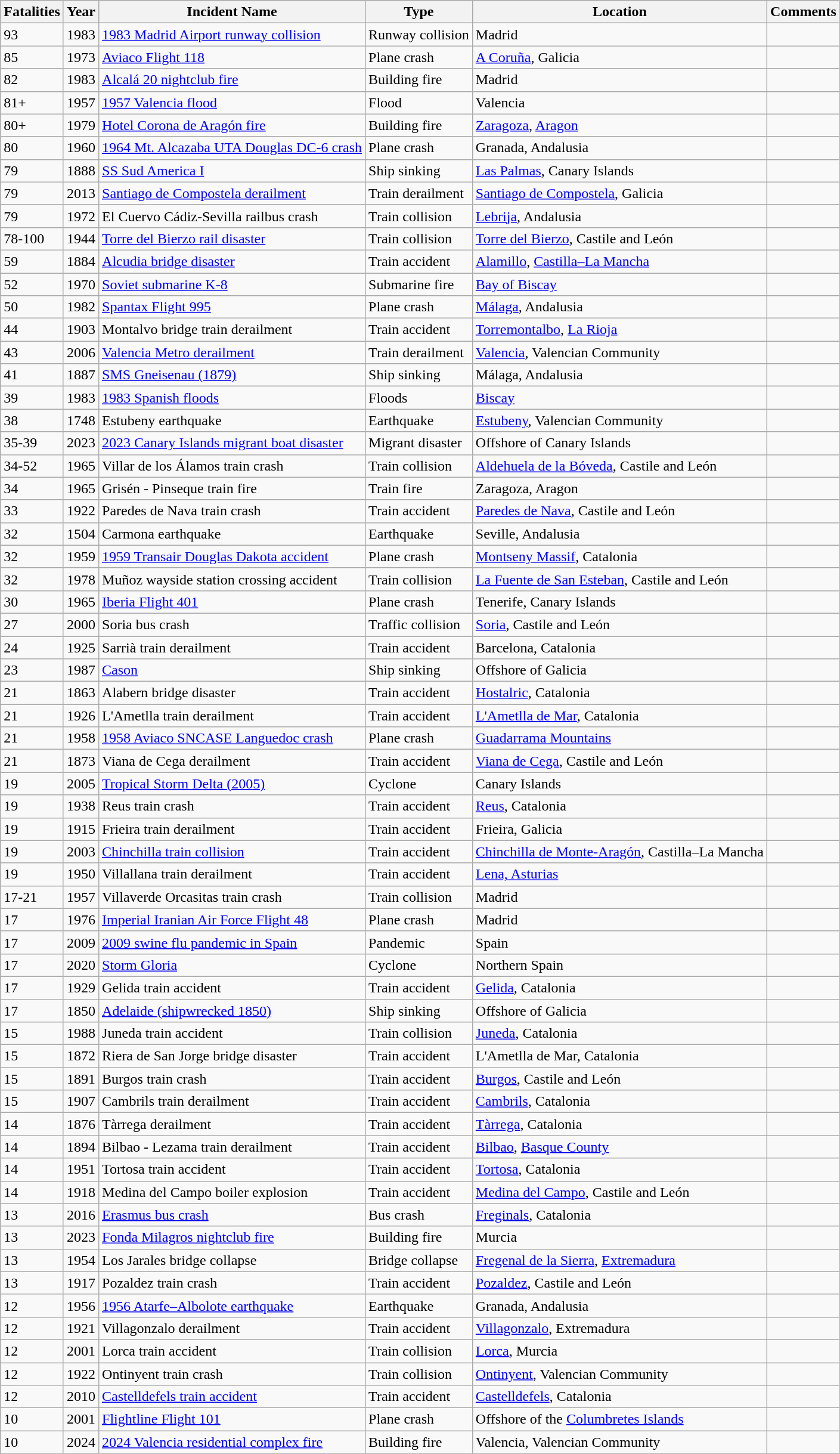<table class="wikitable sortable sticky-header" style=text-align:left" style="margin:1em auto;">
<tr>
<th data-sort-type="number">Fatalities</th>
<th>Year</th>
<th>Incident Name</th>
<th>Type</th>
<th>Location</th>
<th>Comments</th>
</tr>
<tr>
<td>93</td>
<td>1983</td>
<td><a href='#'>1983 Madrid Airport runway collision</a></td>
<td>Runway collision</td>
<td>Madrid</td>
<td></td>
</tr>
<tr>
<td>85</td>
<td>1973</td>
<td><a href='#'>Aviaco Flight 118</a></td>
<td>Plane crash</td>
<td><a href='#'>A Coruña</a>, Galicia</td>
<td></td>
</tr>
<tr>
<td>82</td>
<td>1983</td>
<td><a href='#'>Alcalá 20 nightclub fire</a></td>
<td>Building fire</td>
<td>Madrid</td>
<td></td>
</tr>
<tr>
<td>81+</td>
<td>1957</td>
<td><a href='#'>1957 Valencia flood</a></td>
<td>Flood</td>
<td>Valencia</td>
<td></td>
</tr>
<tr>
<td>80+</td>
<td>1979</td>
<td><a href='#'>Hotel Corona de Aragón fire</a></td>
<td>Building fire</td>
<td><a href='#'>Zaragoza</a>, <a href='#'>Aragon</a></td>
<td></td>
</tr>
<tr>
<td>80</td>
<td>1960</td>
<td><a href='#'>1964 Mt. Alcazaba UTA Douglas DC-6 crash</a></td>
<td>Plane crash</td>
<td>Granada, Andalusia</td>
<td></td>
</tr>
<tr>
<td>79</td>
<td>1888</td>
<td><a href='#'>SS Sud America I</a></td>
<td>Ship sinking</td>
<td><a href='#'>Las Palmas</a>, Canary Islands</td>
<td></td>
</tr>
<tr>
<td>79</td>
<td>2013</td>
<td><a href='#'>Santiago de Compostela derailment</a></td>
<td>Train derailment</td>
<td><a href='#'>Santiago de Compostela</a>, Galicia</td>
<td></td>
</tr>
<tr>
<td>79</td>
<td>1972</td>
<td>El Cuervo Cádiz-Sevilla railbus crash</td>
<td>Train collision</td>
<td><a href='#'>Lebrija</a>, Andalusia</td>
<td></td>
</tr>
<tr>
<td>78-100</td>
<td>1944</td>
<td><a href='#'>Torre del Bierzo rail disaster</a></td>
<td>Train collision</td>
<td><a href='#'>Torre del Bierzo</a>, Castile and León</td>
<td></td>
</tr>
<tr>
<td>59</td>
<td>1884</td>
<td><a href='#'>Alcudia bridge disaster</a></td>
<td>Train accident</td>
<td><a href='#'>Alamillo</a>, <a href='#'>Castilla–La Mancha</a></td>
<td></td>
</tr>
<tr>
<td>52</td>
<td>1970</td>
<td><a href='#'>Soviet submarine K-8</a></td>
<td>Submarine fire</td>
<td><a href='#'>Bay of Biscay</a></td>
<td></td>
</tr>
<tr>
<td>50</td>
<td>1982</td>
<td><a href='#'>Spantax Flight 995</a></td>
<td>Plane crash</td>
<td><a href='#'>Málaga</a>, Andalusia</td>
<td></td>
</tr>
<tr>
<td>44</td>
<td>1903</td>
<td>Montalvo bridge train derailment</td>
<td>Train accident</td>
<td><a href='#'>Torremontalbo</a>, <a href='#'>La Rioja</a></td>
<td></td>
</tr>
<tr>
<td>43</td>
<td>2006</td>
<td><a href='#'>Valencia Metro derailment</a></td>
<td>Train derailment</td>
<td><a href='#'>Valencia</a>, Valencian Community</td>
<td></td>
</tr>
<tr>
<td>41</td>
<td>1887</td>
<td><a href='#'>SMS Gneisenau (1879)</a></td>
<td>Ship sinking</td>
<td>Málaga, Andalusia</td>
<td></td>
</tr>
<tr>
<td>39</td>
<td>1983</td>
<td><a href='#'>1983 Spanish floods</a></td>
<td>Floods</td>
<td><a href='#'>Biscay</a></td>
<td></td>
</tr>
<tr>
<td>38</td>
<td>1748</td>
<td>Estubeny earthquake</td>
<td>Earthquake</td>
<td><a href='#'>Estubeny</a>, Valencian Community</td>
<td></td>
</tr>
<tr>
<td>35-39</td>
<td>2023</td>
<td><a href='#'>2023 Canary Islands migrant boat disaster</a></td>
<td>Migrant disaster</td>
<td>Offshore of Canary Islands</td>
<td></td>
</tr>
<tr>
<td>34-52</td>
<td>1965</td>
<td>Villar de los Álamos train crash</td>
<td>Train collision</td>
<td><a href='#'>Aldehuela de la Bóveda</a>, Castile and León</td>
<td></td>
</tr>
<tr>
<td>34</td>
<td>1965</td>
<td>Grisén - Pinseque train fire</td>
<td>Train fire</td>
<td>Zaragoza, Aragon</td>
<td></td>
</tr>
<tr>
<td>33</td>
<td>1922</td>
<td>Paredes de Nava train crash</td>
<td>Train accident</td>
<td><a href='#'>Paredes de Nava</a>, Castile and León</td>
<td></td>
</tr>
<tr>
<td>32</td>
<td>1504</td>
<td>Carmona earthquake</td>
<td>Earthquake</td>
<td>Seville, Andalusia</td>
<td></td>
</tr>
<tr>
<td>32</td>
<td>1959</td>
<td><a href='#'>1959 Transair Douglas Dakota accident</a></td>
<td>Plane crash</td>
<td><a href='#'>Montseny Massif</a>, Catalonia</td>
<td></td>
</tr>
<tr>
<td>32</td>
<td>1978</td>
<td>Muñoz wayside station crossing accident</td>
<td>Train collision</td>
<td><a href='#'>La Fuente de San Esteban</a>, Castile and León</td>
<td></td>
</tr>
<tr>
<td>30</td>
<td>1965</td>
<td><a href='#'>Iberia Flight 401</a></td>
<td>Plane crash</td>
<td>Tenerife, Canary Islands</td>
<td></td>
</tr>
<tr>
<td>27</td>
<td>2000</td>
<td>Soria bus crash</td>
<td>Traffic collision</td>
<td><a href='#'>Soria</a>, Castile and León</td>
<td></td>
</tr>
<tr>
<td>24</td>
<td>1925</td>
<td>Sarrià train derailment</td>
<td>Train accident</td>
<td>Barcelona, Catalonia</td>
<td></td>
</tr>
<tr>
<td>23</td>
<td>1987</td>
<td><a href='#'>Cason</a></td>
<td>Ship sinking</td>
<td>Offshore of Galicia</td>
<td></td>
</tr>
<tr>
<td>21</td>
<td>1863</td>
<td>Alabern bridge disaster</td>
<td>Train accident</td>
<td><a href='#'>Hostalric</a>, Catalonia</td>
<td></td>
</tr>
<tr>
<td>21</td>
<td>1926</td>
<td>L'Ametlla train derailment</td>
<td>Train accident</td>
<td><a href='#'>L'Ametlla de Mar</a>, Catalonia</td>
<td></td>
</tr>
<tr>
<td>21</td>
<td>1958</td>
<td><a href='#'>1958 Aviaco SNCASE Languedoc crash</a></td>
<td>Plane crash</td>
<td><a href='#'>Guadarrama Mountains</a></td>
<td></td>
</tr>
<tr>
<td>21</td>
<td>1873</td>
<td>Viana de Cega derailment</td>
<td>Train accident</td>
<td><a href='#'>Viana de Cega</a>, Castile and León</td>
<td></td>
</tr>
<tr>
<td>19</td>
<td>2005</td>
<td><a href='#'>Tropical Storm Delta (2005)</a></td>
<td>Cyclone</td>
<td>Canary Islands</td>
<td></td>
</tr>
<tr>
<td>19</td>
<td>1938</td>
<td>Reus train crash</td>
<td>Train accident</td>
<td><a href='#'>Reus</a>, Catalonia</td>
<td></td>
</tr>
<tr>
<td>19</td>
<td>1915</td>
<td>Frieira train derailment</td>
<td>Train accident</td>
<td>Frieira, Galicia</td>
<td></td>
</tr>
<tr>
<td>19</td>
<td>2003</td>
<td><a href='#'>Chinchilla train collision</a></td>
<td>Train accident</td>
<td><a href='#'>Chinchilla de Monte-Aragón</a>, Castilla–La Mancha</td>
<td></td>
</tr>
<tr>
<td>19</td>
<td>1950</td>
<td>Villallana train derailment</td>
<td>Train accident</td>
<td><a href='#'>Lena, Asturias</a></td>
<td></td>
</tr>
<tr>
<td>17-21</td>
<td>1957</td>
<td>Villaverde Orcasitas train crash</td>
<td>Train collision</td>
<td>Madrid</td>
<td></td>
</tr>
<tr>
<td>17</td>
<td>1976</td>
<td><a href='#'>Imperial Iranian Air Force Flight 48</a></td>
<td>Plane crash</td>
<td>Madrid</td>
<td></td>
</tr>
<tr>
<td>17</td>
<td>2009</td>
<td><a href='#'>2009 swine flu pandemic in Spain</a></td>
<td>Pandemic</td>
<td>Spain</td>
<td></td>
</tr>
<tr>
<td>17</td>
<td>2020</td>
<td><a href='#'>Storm Gloria</a></td>
<td>Cyclone</td>
<td>Northern Spain</td>
<td></td>
</tr>
<tr>
<td>17</td>
<td>1929</td>
<td>Gelida train accident</td>
<td>Train accident</td>
<td><a href='#'>Gelida</a>, Catalonia</td>
<td></td>
</tr>
<tr>
<td>17</td>
<td>1850</td>
<td><a href='#'>Adelaide (shipwrecked 1850)</a></td>
<td>Ship sinking</td>
<td>Offshore of Galicia</td>
<td></td>
</tr>
<tr>
<td>15</td>
<td>1988</td>
<td>Juneda train accident</td>
<td>Train collision</td>
<td><a href='#'>Juneda</a>, Catalonia</td>
<td></td>
</tr>
<tr>
<td>15</td>
<td>1872</td>
<td>Riera de San Jorge bridge disaster</td>
<td>Train accident</td>
<td>L'Ametlla de Mar, Catalonia</td>
<td></td>
</tr>
<tr>
<td>15</td>
<td>1891</td>
<td>Burgos train crash</td>
<td>Train accident</td>
<td><a href='#'>Burgos</a>, Castile and León</td>
<td></td>
</tr>
<tr>
<td>15</td>
<td>1907</td>
<td>Cambrils train derailment</td>
<td>Train accident</td>
<td><a href='#'>Cambrils</a>, Catalonia</td>
<td></td>
</tr>
<tr>
<td>14</td>
<td>1876</td>
<td>Tàrrega derailment</td>
<td>Train accident</td>
<td><a href='#'>Tàrrega</a>, Catalonia</td>
<td></td>
</tr>
<tr>
<td>14</td>
<td>1894</td>
<td>Bilbao - Lezama train derailment</td>
<td>Train accident</td>
<td><a href='#'>Bilbao</a>, <a href='#'>Basque County</a></td>
<td></td>
</tr>
<tr>
<td>14</td>
<td>1951</td>
<td>Tortosa train accident</td>
<td>Train accident</td>
<td><a href='#'>Tortosa</a>, Catalonia</td>
<td></td>
</tr>
<tr>
<td>14</td>
<td>1918</td>
<td>Medina del Campo boiler explosion</td>
<td>Train accident</td>
<td><a href='#'>Medina del Campo</a>, Castile and León</td>
<td></td>
</tr>
<tr>
<td>13</td>
<td>2016</td>
<td><a href='#'>Erasmus bus crash</a></td>
<td>Bus crash</td>
<td><a href='#'>Freginals</a>, Catalonia</td>
<td></td>
</tr>
<tr>
<td>13</td>
<td>2023</td>
<td><a href='#'>Fonda Milagros nightclub fire</a></td>
<td>Building fire</td>
<td>Murcia</td>
<td></td>
</tr>
<tr>
<td>13</td>
<td>1954</td>
<td>Los Jarales bridge collapse</td>
<td>Bridge collapse</td>
<td><a href='#'>Fregenal de la Sierra</a>, <a href='#'>Extremadura</a></td>
<td></td>
</tr>
<tr>
<td>13</td>
<td>1917</td>
<td>Pozaldez train crash</td>
<td>Train accident</td>
<td><a href='#'>Pozaldez</a>, Castile and León</td>
<td></td>
</tr>
<tr>
<td>12</td>
<td>1956</td>
<td><a href='#'>1956 Atarfe–Albolote earthquake</a></td>
<td>Earthquake</td>
<td>Granada, Andalusia</td>
<td></td>
</tr>
<tr>
<td>12</td>
<td>1921</td>
<td>Villagonzalo derailment</td>
<td>Train accident</td>
<td><a href='#'>Villagonzalo</a>, Extremadura</td>
<td></td>
</tr>
<tr>
<td>12</td>
<td>2001</td>
<td>Lorca train accident</td>
<td>Train collision</td>
<td><a href='#'>Lorca</a>, Murcia</td>
<td></td>
</tr>
<tr>
<td>12</td>
<td>1922</td>
<td>Ontinyent train crash</td>
<td>Train collision</td>
<td><a href='#'>Ontinyent</a>, Valencian Community</td>
<td></td>
</tr>
<tr>
<td>12</td>
<td>2010</td>
<td><a href='#'>Castelldefels train accident</a></td>
<td>Train accident</td>
<td><a href='#'>Castelldefels</a>, Catalonia</td>
<td></td>
</tr>
<tr>
<td>10</td>
<td>2001</td>
<td><a href='#'>Flightline Flight 101</a></td>
<td>Plane crash</td>
<td>Offshore of the <a href='#'>Columbretes Islands</a></td>
<td></td>
</tr>
<tr>
<td>10</td>
<td>2024</td>
<td><a href='#'>2024 Valencia residential complex fire</a></td>
<td>Building fire</td>
<td>Valencia, Valencian Community</td>
<td></td>
</tr>
</table>
